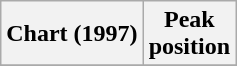<table class="wikitable sortable">
<tr>
<th align="left">Chart (1997)</th>
<th align="center">Peak<br>position</th>
</tr>
<tr>
</tr>
</table>
